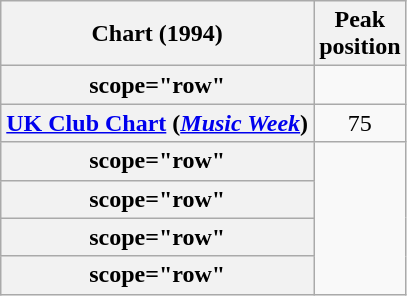<table class="wikitable sortable plainrowheaders" style="text-align:center;">
<tr>
<th scope="col">Chart (1994)</th>
<th scope="col">Peak<br>position</th>
</tr>
<tr>
<th>scope="row"</th>
</tr>
<tr>
<th scope="row"><a href='#'>UK Club Chart</a> (<em><a href='#'>Music Week</a></em>)</th>
<td style="text-align:center;">75</td>
</tr>
<tr>
<th>scope="row"</th>
</tr>
<tr>
<th>scope="row"</th>
</tr>
<tr>
<th>scope="row"</th>
</tr>
<tr>
<th>scope="row"</th>
</tr>
</table>
